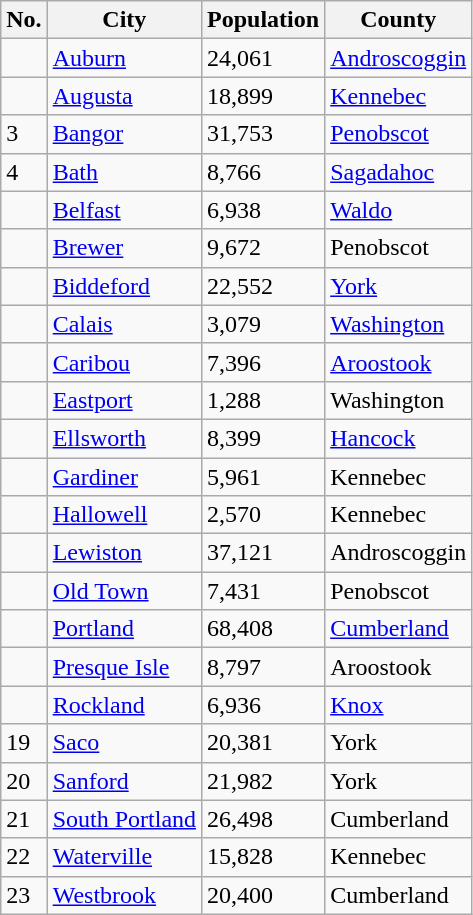<table class="wikitable sortable">
<tr>
<th>No.</th>
<th>City</th>
<th>Population</th>
<th>County</th>
</tr>
<tr>
<td></td>
<td><a href='#'>Auburn</a></td>
<td>24,061</td>
<td><a href='#'>Androscoggin</a></td>
</tr>
<tr>
<td></td>
<td><a href='#'>Augusta</a></td>
<td>18,899</td>
<td><a href='#'>Kennebec</a></td>
</tr>
<tr>
<td>3</td>
<td><a href='#'>Bangor</a></td>
<td>31,753</td>
<td><a href='#'>Penobscot</a></td>
</tr>
<tr>
<td>4</td>
<td><a href='#'>Bath</a></td>
<td>8,766</td>
<td><a href='#'>Sagadahoc</a></td>
</tr>
<tr>
<td></td>
<td><a href='#'>Belfast</a></td>
<td>6,938</td>
<td><a href='#'>Waldo</a></td>
</tr>
<tr>
<td></td>
<td><a href='#'>Brewer</a></td>
<td>9,672</td>
<td>Penobscot</td>
</tr>
<tr>
<td></td>
<td><a href='#'>Biddeford</a></td>
<td>22,552</td>
<td><a href='#'>York</a></td>
</tr>
<tr>
<td></td>
<td><a href='#'>Calais</a></td>
<td>3,079</td>
<td><a href='#'>Washington</a></td>
</tr>
<tr>
<td></td>
<td><a href='#'>Caribou</a></td>
<td>7,396</td>
<td><a href='#'>Aroostook</a></td>
</tr>
<tr>
<td></td>
<td><a href='#'>Eastport</a></td>
<td>1,288</td>
<td>Washington</td>
</tr>
<tr>
<td></td>
<td><a href='#'>Ellsworth</a></td>
<td>8,399</td>
<td><a href='#'>Hancock</a></td>
</tr>
<tr>
<td></td>
<td><a href='#'>Gardiner</a></td>
<td>5,961</td>
<td>Kennebec</td>
</tr>
<tr>
<td></td>
<td><a href='#'>Hallowell</a></td>
<td>2,570</td>
<td>Kennebec</td>
</tr>
<tr>
<td></td>
<td><a href='#'>Lewiston</a></td>
<td>37,121</td>
<td>Androscoggin</td>
</tr>
<tr>
<td></td>
<td><a href='#'>Old Town</a></td>
<td>7,431</td>
<td>Penobscot</td>
</tr>
<tr>
<td></td>
<td><a href='#'>Portland</a></td>
<td>68,408</td>
<td><a href='#'>Cumberland</a></td>
</tr>
<tr>
<td></td>
<td><a href='#'>Presque Isle</a></td>
<td>8,797</td>
<td>Aroostook</td>
</tr>
<tr>
<td></td>
<td><a href='#'>Rockland</a></td>
<td>6,936</td>
<td><a href='#'>Knox</a></td>
</tr>
<tr>
<td>19</td>
<td><a href='#'>Saco</a></td>
<td>20,381</td>
<td>York</td>
</tr>
<tr>
<td>20</td>
<td><a href='#'>Sanford</a></td>
<td>21,982</td>
<td>York</td>
</tr>
<tr>
<td>21</td>
<td><a href='#'>South Portland</a></td>
<td>26,498</td>
<td>Cumberland</td>
</tr>
<tr>
<td>22</td>
<td><a href='#'>Waterville</a></td>
<td>15,828</td>
<td>Kennebec</td>
</tr>
<tr>
<td>23</td>
<td><a href='#'>Westbrook</a></td>
<td>20,400</td>
<td>Cumberland</td>
</tr>
</table>
